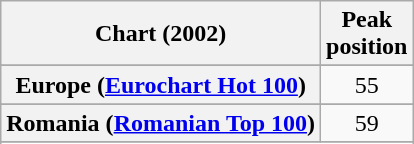<table class="wikitable sortable plainrowheaders" style="text-align:center">
<tr>
<th scope="col">Chart (2002)</th>
<th scope="col">Peak<br>position</th>
</tr>
<tr>
</tr>
<tr>
</tr>
<tr>
</tr>
<tr>
<th scope="row">Europe (<a href='#'>Eurochart Hot 100</a>)</th>
<td align="center">55</td>
</tr>
<tr>
</tr>
<tr>
</tr>
<tr>
</tr>
<tr>
</tr>
<tr>
<th scope="row">Romania (<a href='#'>Romanian Top 100</a>)</th>
<td align="center">59</td>
</tr>
<tr>
</tr>
<tr>
</tr>
<tr>
</tr>
<tr>
</tr>
</table>
